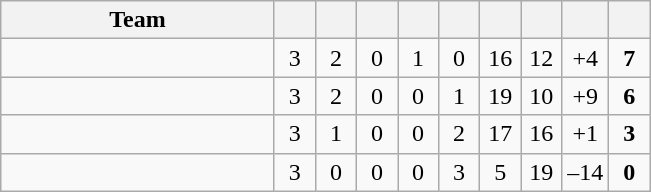<table class="wikitable" style="text-align: center;">
<tr>
<th style="width:175px;">Team</th>
<th width="20"></th>
<th width="20"></th>
<th width="20"></th>
<th width="20"></th>
<th width="20"></th>
<th width="20"></th>
<th width="20"></th>
<th></th>
<th width="20"></th>
</tr>
<tr>
<td align=left></td>
<td>3</td>
<td>2</td>
<td>0</td>
<td>1</td>
<td>0</td>
<td>16</td>
<td>12</td>
<td>+4</td>
<td><strong>7</strong></td>
</tr>
<tr>
<td align=left></td>
<td>3</td>
<td>2</td>
<td>0</td>
<td>0</td>
<td>1</td>
<td>19</td>
<td>10</td>
<td>+9</td>
<td><strong>6</strong></td>
</tr>
<tr>
<td align=left></td>
<td>3</td>
<td>1</td>
<td>0</td>
<td>0</td>
<td>2</td>
<td>17</td>
<td>16</td>
<td>+1</td>
<td><strong>3</strong></td>
</tr>
<tr>
<td align=left></td>
<td>3</td>
<td>0</td>
<td>0</td>
<td>0</td>
<td>3</td>
<td>5</td>
<td>19</td>
<td>–14</td>
<td><strong>0</strong></td>
</tr>
</table>
